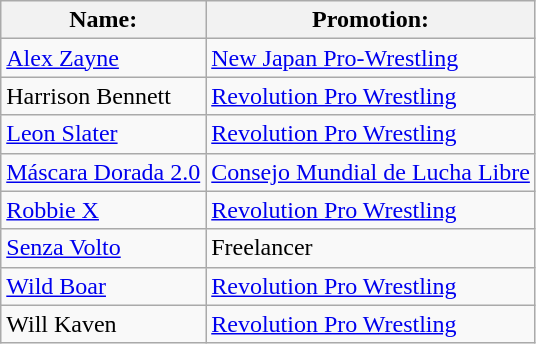<table class="wikitable sortable">
<tr>
<th>Name:</th>
<th>Promotion:</th>
</tr>
<tr>
<td><a href='#'>Alex Zayne</a></td>
<td><a href='#'>New Japan Pro-Wrestling</a></td>
</tr>
<tr>
<td>Harrison Bennett</td>
<td><a href='#'>Revolution Pro Wrestling</a></td>
</tr>
<tr>
<td><a href='#'>Leon Slater</a></td>
<td><a href='#'>Revolution Pro Wrestling</a></td>
</tr>
<tr>
<td><a href='#'>Máscara Dorada 2.0</a></td>
<td><a href='#'>Consejo Mundial de Lucha Libre</a></td>
</tr>
<tr>
<td><a href='#'>Robbie X</a></td>
<td><a href='#'>Revolution Pro Wrestling</a></td>
</tr>
<tr>
<td><a href='#'>Senza Volto</a></td>
<td>Freelancer</td>
</tr>
<tr>
<td><a href='#'>Wild Boar</a></td>
<td><a href='#'>Revolution Pro Wrestling</a></td>
</tr>
<tr>
<td>Will Kaven</td>
<td><a href='#'>Revolution Pro Wrestling</a></td>
</tr>
</table>
